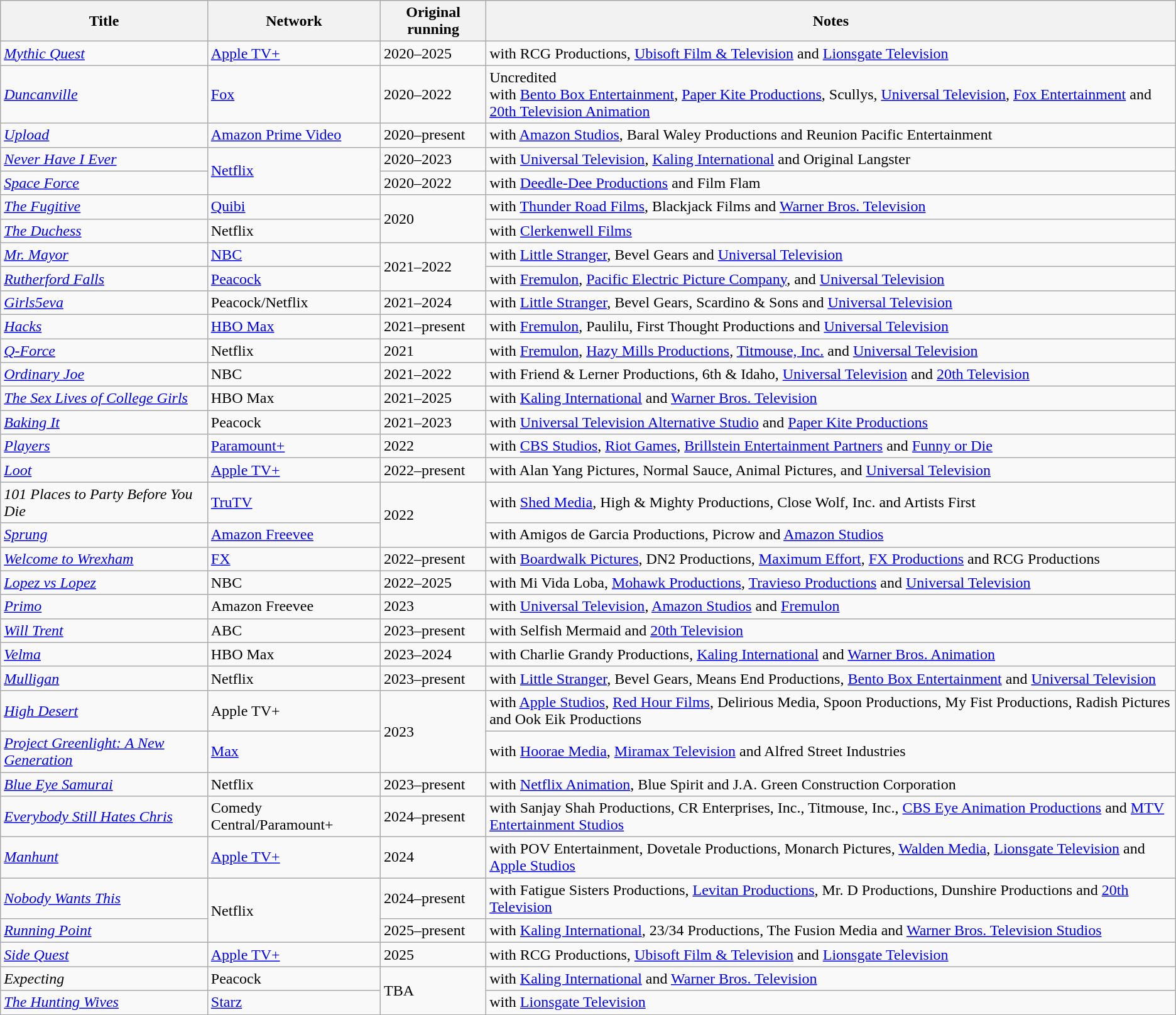<table class="wikitable sortable">
<tr>
<th>Title</th>
<th>Network</th>
<th>Original running</th>
<th>Notes</th>
</tr>
<tr>
<td><em><a href='#'>Mythic Quest</a></em></td>
<td><a href='#'>Apple TV+</a></td>
<td>2020–2025</td>
<td>with RCG Productions, <a href='#'>Ubisoft Film & Television</a> and <a href='#'>Lionsgate Television</a></td>
</tr>
<tr>
<td><em><a href='#'>Duncanville</a></em></td>
<td><a href='#'>Fox</a></td>
<td>2020–2022</td>
<td>Uncredited<br>with <a href='#'>Bento Box Entertainment</a>, <a href='#'>Paper Kite Productions</a>, Scullys, <a href='#'>Universal Television</a>, <a href='#'>Fox Entertainment</a> and <a href='#'>20th Television Animation</a></td>
</tr>
<tr>
<td><em><a href='#'>Upload</a></em></td>
<td><a href='#'>Amazon Prime Video</a></td>
<td>2020–present</td>
<td>with <a href='#'>Amazon Studios</a>, Baral Waley Productions and Reunion Pacific Entertainment</td>
</tr>
<tr>
<td><em><a href='#'>Never Have I Ever</a></em></td>
<td rowspan="2"><a href='#'>Netflix</a></td>
<td>2020–2023</td>
<td>with <a href='#'>Universal Television</a>, <a href='#'>Kaling International</a> and Original Langster</td>
</tr>
<tr>
<td><em><a href='#'>Space Force</a></em></td>
<td>2020–2022</td>
<td>with <a href='#'>Deedle-Dee Productions</a> and Film Flam</td>
</tr>
<tr>
<td><em><a href='#'>The Fugitive</a></em></td>
<td><a href='#'>Quibi</a></td>
<td rowspan="2">2020</td>
<td>with <a href='#'>Thunder Road Films</a>, Blackjack Films and <a href='#'>Warner Bros. Television</a></td>
</tr>
<tr>
<td><em><a href='#'>The Duchess</a></em></td>
<td>Netflix</td>
<td>with <a href='#'>Clerkenwell Films</a></td>
</tr>
<tr>
<td><em><a href='#'>Mr. Mayor</a></em></td>
<td><a href='#'>NBC</a></td>
<td rowspan="2">2021–2022</td>
<td>with <a href='#'>Little Stranger</a>, Bevel Gears and <a href='#'>Universal Television</a></td>
</tr>
<tr>
<td><em><a href='#'>Rutherford Falls</a></em></td>
<td><a href='#'>Peacock</a></td>
<td>with <a href='#'>Fremulon</a>, <a href='#'>Pacific Electric Picture Company</a>, and <a href='#'>Universal Television</a></td>
</tr>
<tr>
<td><em><a href='#'>Girls5eva</a></em></td>
<td>Peacock/Netflix</td>
<td>2021–2024</td>
<td>with <a href='#'>Little Stranger</a>, Bevel Gears, Scardino & Sons and <a href='#'>Universal Television</a></td>
</tr>
<tr>
<td><em><a href='#'>Hacks</a></em></td>
<td><a href='#'>HBO Max</a></td>
<td>2021–present</td>
<td>with <a href='#'>Fremulon</a>, Paulilu, First Thought Productions and <a href='#'>Universal Television</a></td>
</tr>
<tr>
<td><em><a href='#'>Q-Force</a></em></td>
<td>Netflix</td>
<td>2021</td>
<td>with <a href='#'>Fremulon</a>, <a href='#'>Hazy Mills Productions</a>, <a href='#'>Titmouse, Inc.</a> and <a href='#'>Universal Television</a></td>
</tr>
<tr>
<td><em><a href='#'>Ordinary Joe</a></em></td>
<td>NBC</td>
<td>2021–2022</td>
<td>with Friend & Lerner Productions, 6th & Idaho, <a href='#'>Universal Television</a> and <a href='#'>20th Television</a></td>
</tr>
<tr>
<td><em><a href='#'>The Sex Lives of College Girls</a></em></td>
<td>HBO Max</td>
<td>2021–2025</td>
<td>with <a href='#'>Kaling International</a> and <a href='#'>Warner Bros. Television</a></td>
</tr>
<tr>
<td><em><a href='#'>Baking It</a></em></td>
<td>Peacock</td>
<td>2021–2023</td>
<td>with <a href='#'>Universal Television Alternative Studio</a> and <a href='#'>Paper Kite Productions</a></td>
</tr>
<tr>
<td><em><a href='#'>Players</a></em></td>
<td><a href='#'>Paramount+</a></td>
<td>2022</td>
<td>with <a href='#'>CBS Studios</a>, <a href='#'>Riot Games</a>, <a href='#'>Brillstein Entertainment Partners</a> and <a href='#'>Funny or Die</a></td>
</tr>
<tr>
<td><em><a href='#'>Loot</a></em></td>
<td><a href='#'>Apple TV+</a></td>
<td>2022–present</td>
<td>with Alan Yang Pictures, Normal Sauce, Animal Pictures, and <a href='#'>Universal Television</a></td>
</tr>
<tr>
<td><em>101 Places to Party Before You Die</em></td>
<td><a href='#'>TruTV</a></td>
<td rowspan="2">2022</td>
<td>with <a href='#'>Shed Media</a>, High & Mighty Productions, Close Wolf, Inc. and Artists First</td>
</tr>
<tr>
<td><em><a href='#'>Sprung</a></em></td>
<td><a href='#'>Amazon Freevee</a></td>
<td>with Amigos de Garcia Productions, Picrow and <a href='#'>Amazon Studios</a></td>
</tr>
<tr>
<td><em><a href='#'>Welcome to Wrexham</a></em></td>
<td><a href='#'>FX</a></td>
<td>2022–present</td>
<td>with <a href='#'>Boardwalk Pictures</a>, DN2 Productions, <a href='#'>Maximum Effort</a>, <a href='#'>FX Productions</a> and RCG Productions</td>
</tr>
<tr>
<td><em><a href='#'>Lopez vs Lopez</a></em></td>
<td>NBC</td>
<td>2022–2025</td>
<td>with Mi Vida Loba, <a href='#'>Mohawk Productions</a>, <a href='#'>Travieso Productions</a> and <a href='#'>Universal Television</a></td>
</tr>
<tr>
<td><em><a href='#'>Primo</a></em></td>
<td>Amazon Freevee</td>
<td>2023</td>
<td>with <a href='#'>Universal Television</a>, <a href='#'>Amazon Studios</a> and <a href='#'>Fremulon</a></td>
</tr>
<tr>
<td><em><a href='#'>Will Trent</a></em></td>
<td>ABC</td>
<td>2023–present</td>
<td>with Selfish Mermaid and <a href='#'>20th Television</a></td>
</tr>
<tr>
<td><em><a href='#'>Velma</a></em></td>
<td>HBO Max</td>
<td>2023–2024</td>
<td>with Charlie Grandy Productions, <a href='#'>Kaling International</a> and <a href='#'>Warner Bros. Animation</a></td>
</tr>
<tr>
<td><em><a href='#'>Mulligan</a></em></td>
<td>Netflix</td>
<td>2023–present</td>
<td>with <a href='#'>Little Stranger</a>, Bevel Gears, Means End Productions, <a href='#'>Bento Box Entertainment</a> and <a href='#'>Universal Television</a></td>
</tr>
<tr>
<td><em><a href='#'>High Desert</a></em></td>
<td>Apple TV+</td>
<td rowspan="2">2023</td>
<td>with <a href='#'>Apple Studios</a>, <a href='#'>Red Hour Films</a>, Delirious Media, Spoon Productions, My Fist Productions, Radish Pictures and Ook Eik Productions</td>
</tr>
<tr>
<td><em><a href='#'>Project Greenlight: A New Generation</a></em></td>
<td><a href='#'>Max</a></td>
<td>with <a href='#'>Hoorae Media</a>, <a href='#'>Miramax Television</a> and Alfred Street Industries</td>
</tr>
<tr>
<td><em><a href='#'>Blue Eye Samurai</a></em></td>
<td>Netflix</td>
<td>2023–present</td>
<td>with <a href='#'>Netflix Animation</a>, Blue Spirit and J.A. Green Construction Corporation</td>
</tr>
<tr>
<td><em><a href='#'>Everybody Still Hates Chris</a></em></td>
<td>Comedy Central/Paramount+</td>
<td>2024–present</td>
<td>with Sanjay Shah Productions, CR Enterprises, Inc., Titmouse, Inc., <a href='#'>CBS Eye Animation Productions</a> and <a href='#'>MTV Entertainment Studios</a></td>
</tr>
<tr>
<td><em><a href='#'>Manhunt</a></em></td>
<td><a href='#'>Apple TV+</a></td>
<td>2024</td>
<td>with POV Entertainment, Dovetale Productions, Monarch Pictures, <a href='#'>Walden Media</a>, <a href='#'>Lionsgate Television</a> and <a href='#'>Apple Studios</a></td>
</tr>
<tr>
<td><em><a href='#'>Nobody Wants This</a></em></td>
<td rowspan="2">Netflix</td>
<td>2024–present</td>
<td>with Fatigue Sisters Productions, <a href='#'>Levitan Productions</a>, Mr. D Productions, Dunshire Productions and <a href='#'>20th Television</a></td>
</tr>
<tr>
<td><em><a href='#'>Running Point</a></em></td>
<td>2025–present</td>
<td>with <a href='#'>Kaling International</a>, 23/34 Productions, The Fusion Media and <a href='#'>Warner Bros. Television Studios</a></td>
</tr>
<tr>
<td><em><a href='#'>Side Quest</a></em></td>
<td><a href='#'>Apple TV+</a></td>
<td>2025</td>
<td>with RCG Productions, <a href='#'>Ubisoft Film & Television</a> and <a href='#'>Lionsgate Television</a></td>
</tr>
<tr>
<td><em>Expecting</em></td>
<td>Peacock</td>
<td rowspan="2">TBA</td>
<td>with <a href='#'>Kaling International</a> and <a href='#'>Warner Bros. Television</a></td>
</tr>
<tr>
<td><em><a href='#'>The Hunting Wives</a></em></td>
<td><a href='#'>Starz</a></td>
<td>with <a href='#'>Lionsgate Television</a></td>
</tr>
</table>
